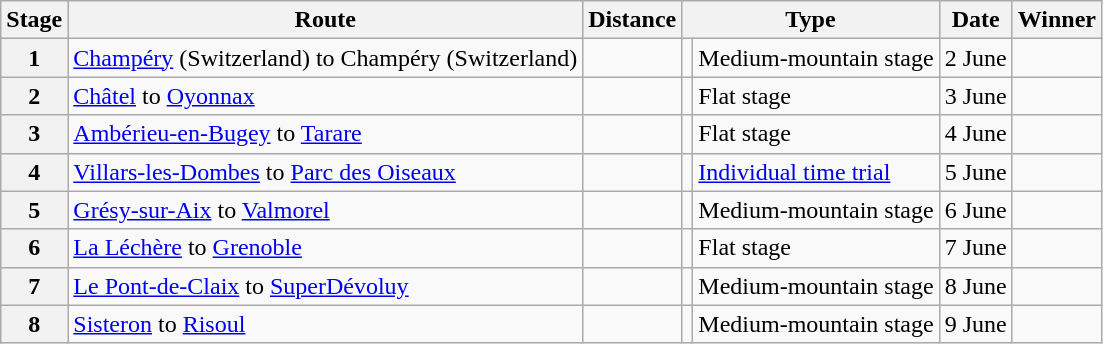<table class="wikitable">
<tr>
<th>Stage</th>
<th>Route</th>
<th>Distance</th>
<th colspan=2>Type</th>
<th>Date</th>
<th>Winner</th>
</tr>
<tr>
<th style="text-align:center">1</th>
<td><a href='#'>Champéry</a> (Switzerland) to Champéry (Switzerland)</td>
<td></td>
<td></td>
<td>Medium-mountain stage</td>
<td align=right>2 June</td>
<td></td>
</tr>
<tr>
<th style="text-align:center">2</th>
<td><a href='#'>Châtel</a> to <a href='#'>Oyonnax</a></td>
<td></td>
<td></td>
<td>Flat stage</td>
<td align=right>3 June</td>
<td></td>
</tr>
<tr>
<th style="text-align:center">3</th>
<td><a href='#'>Ambérieu-en-Bugey</a> to <a href='#'>Tarare</a></td>
<td></td>
<td></td>
<td>Flat stage</td>
<td align=right>4 June</td>
<td></td>
</tr>
<tr>
<th style="text-align:center">4</th>
<td><a href='#'>Villars-les-Dombes</a> to <a href='#'>Parc des Oiseaux</a></td>
<td></td>
<td></td>
<td><a href='#'>Individual time trial</a></td>
<td align=right>5 June</td>
<td></td>
</tr>
<tr>
<th style="text-align:center">5</th>
<td><a href='#'>Grésy-sur-Aix</a> to <a href='#'>Valmorel</a></td>
<td></td>
<td></td>
<td>Medium-mountain stage</td>
<td align=right>6 June</td>
<td></td>
</tr>
<tr>
<th style="text-align:center">6</th>
<td><a href='#'>La Léchère</a> to <a href='#'>Grenoble</a></td>
<td></td>
<td></td>
<td>Flat stage</td>
<td align=right>7 June</td>
<td></td>
</tr>
<tr>
<th style="text-align:center">7</th>
<td><a href='#'>Le Pont-de-Claix</a> to <a href='#'>SuperDévoluy</a></td>
<td></td>
<td></td>
<td>Medium-mountain stage</td>
<td align=right>8 June</td>
<td></td>
</tr>
<tr>
<th style="text-align:center">8</th>
<td><a href='#'>Sisteron</a> to <a href='#'>Risoul</a></td>
<td></td>
<td></td>
<td>Medium-mountain stage</td>
<td align=right>9 June</td>
<td></td>
</tr>
</table>
